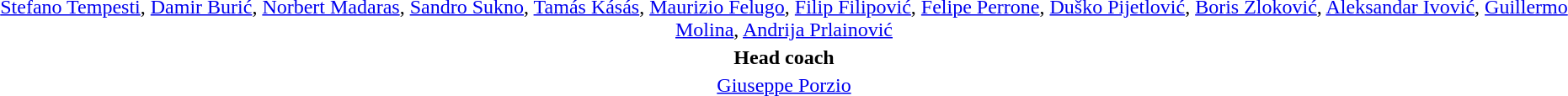<table style="text-align: center; margin-top: 2em; margin-left: auto; margin-right: auto">
<tr>
<td><a href='#'>Stefano Tempesti</a>, <a href='#'>Damir Burić</a>, <a href='#'>Norbert Madaras</a>, <a href='#'>Sandro Sukno</a>, <a href='#'>Tamás Kásás</a>, <a href='#'>Maurizio Felugo</a>, <a href='#'>Filip Filipović</a>, <a href='#'>Felipe Perrone</a>, <a href='#'>Duško Pijetlović</a>, <a href='#'>Boris Zloković</a>, <a href='#'>Aleksandar Ivović</a>, <a href='#'>Guillermo Molina</a>, <a href='#'>Andrija Prlainović</a></td>
</tr>
<tr>
<td><strong>Head coach</strong></td>
</tr>
<tr>
<td><a href='#'>Giuseppe Porzio</a></td>
</tr>
</table>
